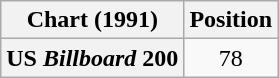<table class="wikitable plainrowheaders" style="text-align:center">
<tr>
<th scope="col">Chart (1991)</th>
<th scope="col">Position</th>
</tr>
<tr>
<th scope="row">US <em>Billboard</em> 200</th>
<td>78</td>
</tr>
</table>
